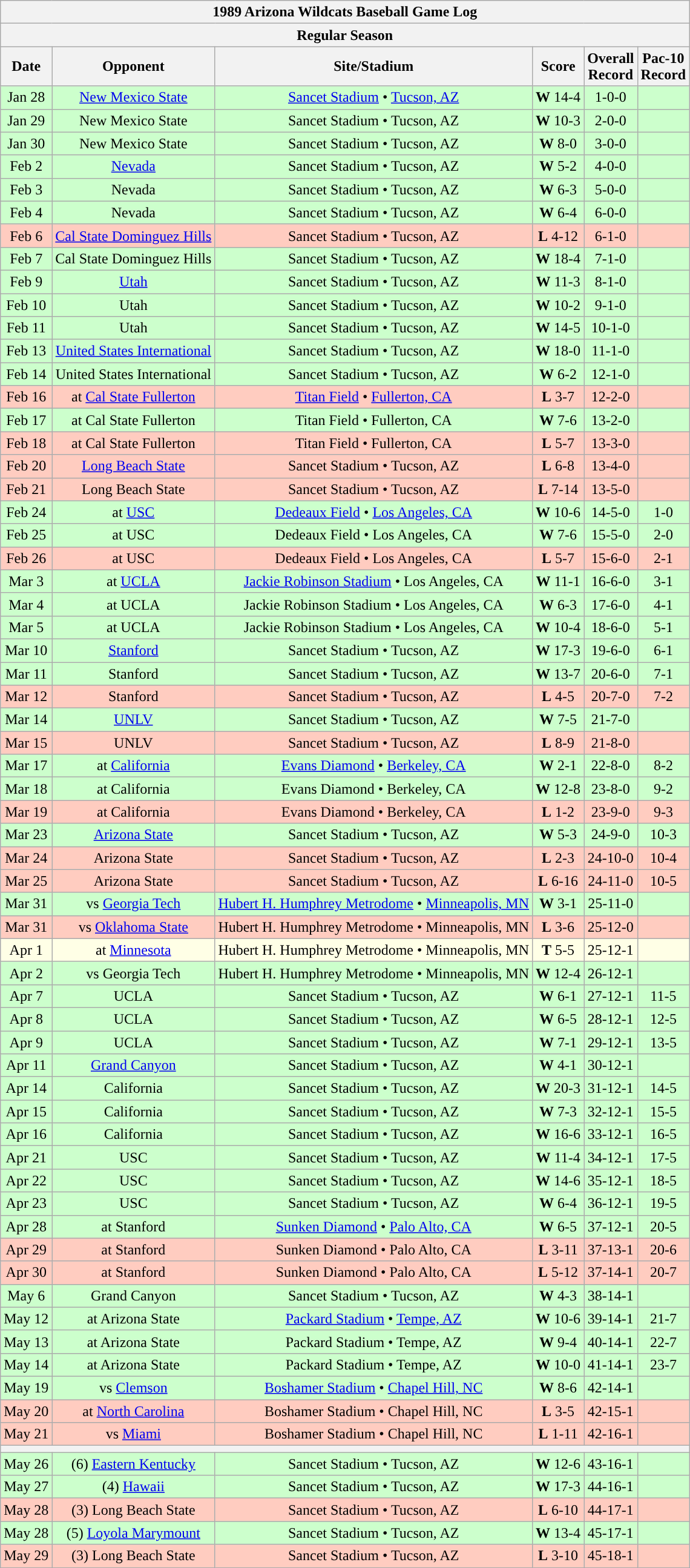<table class="wikitable">
<tr>
<th colspan="6">1989 Arizona Wildcats Baseball Game Log</th>
</tr>
<tr>
<th colspan="6">Regular Season</th>
</tr>
<tr>
<th>Date</th>
<th>Opponent</th>
<th>Site/Stadium</th>
<th>Score</th>
<th>Overall<br>Record</th>
<th>Pac-10<br>Record</th>
</tr>
<tr bgcolor="ccffcc" align="center">
<td>Jan 28</td>
<td><a href='#'>New Mexico State</a></td>
<td><a href='#'>Sancet Stadium</a> • <a href='#'>Tucson, AZ</a></td>
<td><strong>W</strong> 14-4</td>
<td>1-0-0</td>
<td></td>
</tr>
<tr bgcolor="ccffcc" align="center">
<td>Jan 29</td>
<td>New Mexico State</td>
<td>Sancet Stadium • Tucson, AZ</td>
<td><strong>W</strong> 10-3</td>
<td>2-0-0</td>
<td></td>
</tr>
<tr bgcolor="ccffcc" align="center">
<td>Jan 30</td>
<td>New Mexico State</td>
<td>Sancet Stadium • Tucson, AZ</td>
<td><strong>W</strong> 8-0</td>
<td>3-0-0</td>
<td></td>
</tr>
<tr bgcolor="ccffcc" align="center">
<td>Feb 2</td>
<td><a href='#'>Nevada</a></td>
<td>Sancet Stadium • Tucson, AZ</td>
<td><strong>W</strong> 5-2</td>
<td>4-0-0</td>
<td></td>
</tr>
<tr bgcolor="ccffcc" align="center">
<td>Feb 3</td>
<td>Nevada</td>
<td>Sancet Stadium • Tucson, AZ</td>
<td><strong>W</strong> 6-3</td>
<td>5-0-0</td>
<td></td>
</tr>
<tr bgcolor="ccffcc" align="center">
<td>Feb 4</td>
<td>Nevada</td>
<td>Sancet Stadium • Tucson, AZ</td>
<td><strong>W</strong> 6-4</td>
<td>6-0-0</td>
<td></td>
</tr>
<tr bgcolor="ffccc" align="center">
<td>Feb 6</td>
<td><a href='#'>Cal State Dominguez Hills</a></td>
<td>Sancet Stadium • Tucson, AZ</td>
<td><strong>L</strong> 4-12</td>
<td>6-1-0</td>
<td></td>
</tr>
<tr bgcolor="ccffcc" align="center">
<td>Feb 7</td>
<td>Cal State Dominguez Hills</td>
<td>Sancet Stadium • Tucson, AZ</td>
<td><strong>W</strong> 18-4</td>
<td>7-1-0</td>
<td></td>
</tr>
<tr bgcolor="ccffcc" align="center">
<td>Feb 9</td>
<td><a href='#'>Utah</a></td>
<td>Sancet Stadium • Tucson, AZ</td>
<td><strong>W</strong> 11-3</td>
<td>8-1-0</td>
<td></td>
</tr>
<tr bgcolor="ccffcc" align="center">
<td>Feb 10</td>
<td>Utah</td>
<td>Sancet Stadium • Tucson, AZ</td>
<td><strong>W</strong> 10-2</td>
<td>9-1-0</td>
<td></td>
</tr>
<tr bgcolor="ccffcc" align="center">
<td>Feb 11</td>
<td>Utah</td>
<td>Sancet Stadium • Tucson, AZ</td>
<td><strong>W</strong> 14-5</td>
<td>10-1-0</td>
<td></td>
</tr>
<tr bgcolor="ccffcc" align="center">
<td>Feb 13</td>
<td><a href='#'>United States International</a></td>
<td>Sancet Stadium • Tucson, AZ</td>
<td><strong>W</strong> 18-0</td>
<td>11-1-0</td>
<td></td>
</tr>
<tr bgcolor="ccffcc" align="center">
<td>Feb 14</td>
<td>United States International</td>
<td>Sancet Stadium • Tucson, AZ</td>
<td><strong>W</strong> 6-2</td>
<td>12-1-0</td>
<td></td>
</tr>
<tr bgcolor="ffccc" align="center">
<td>Feb 16</td>
<td>at <a href='#'>Cal State Fullerton</a></td>
<td><a href='#'>Titan Field</a> • <a href='#'>Fullerton, CA</a></td>
<td><strong>L</strong> 3-7</td>
<td>12-2-0</td>
<td></td>
</tr>
<tr bgcolor="ccffcc" align="center">
<td>Feb 17</td>
<td>at Cal State Fullerton</td>
<td>Titan Field • Fullerton, CA</td>
<td><strong>W</strong> 7-6</td>
<td>13-2-0</td>
<td></td>
</tr>
<tr bgcolor="ffccc" align="center">
<td>Feb 18</td>
<td>at Cal State Fullerton</td>
<td>Titan Field • Fullerton, CA</td>
<td><strong>L</strong> 5-7</td>
<td>13-3-0</td>
<td></td>
</tr>
<tr bgcolor="ffccc" align="center">
<td>Feb 20</td>
<td><a href='#'>Long Beach State</a></td>
<td>Sancet Stadium • Tucson, AZ</td>
<td><strong>L</strong> 6-8</td>
<td>13-4-0</td>
<td></td>
</tr>
<tr bgcolor="ffccc" align="center">
<td>Feb 21</td>
<td>Long Beach State</td>
<td>Sancet Stadium • Tucson, AZ</td>
<td><strong>L</strong> 7-14</td>
<td>13-5-0</td>
<td></td>
</tr>
<tr bgcolor="ccffcc" align="center">
<td>Feb 24</td>
<td>at <a href='#'>USC</a></td>
<td><a href='#'>Dedeaux Field</a> • <a href='#'>Los Angeles, CA</a></td>
<td><strong>W</strong> 10-6</td>
<td>14-5-0</td>
<td>1-0</td>
</tr>
<tr bgcolor="ccffcc" align="center">
<td>Feb 25</td>
<td>at USC</td>
<td>Dedeaux Field • Los Angeles, CA</td>
<td><strong>W</strong> 7-6</td>
<td>15-5-0</td>
<td>2-0</td>
</tr>
<tr bgcolor="ffccc" align="center">
<td>Feb 26</td>
<td>at USC</td>
<td>Dedeaux Field • Los Angeles, CA</td>
<td><strong>L</strong> 5-7</td>
<td>15-6-0</td>
<td>2-1</td>
</tr>
<tr bgcolor="ccffcc" align="center">
<td>Mar 3</td>
<td>at <a href='#'>UCLA</a></td>
<td><a href='#'>Jackie Robinson Stadium</a> • Los Angeles, CA</td>
<td><strong>W</strong> 11-1</td>
<td>16-6-0</td>
<td>3-1</td>
</tr>
<tr bgcolor="ccffcc" align="center">
<td>Mar 4</td>
<td>at UCLA</td>
<td>Jackie Robinson Stadium • Los Angeles, CA</td>
<td><strong>W</strong> 6-3</td>
<td>17-6-0</td>
<td>4-1</td>
</tr>
<tr bgcolor="ccffcc" align="center">
<td>Mar 5</td>
<td>at UCLA</td>
<td>Jackie Robinson Stadium • Los Angeles, CA</td>
<td><strong>W</strong> 10-4</td>
<td>18-6-0</td>
<td>5-1</td>
</tr>
<tr bgcolor="ccffcc" align="center">
<td>Mar 10</td>
<td><a href='#'>Stanford</a></td>
<td>Sancet Stadium • Tucson, AZ</td>
<td><strong>W</strong> 17-3</td>
<td>19-6-0</td>
<td>6-1</td>
</tr>
<tr bgcolor="ccffcc" align="center">
<td>Mar 11</td>
<td>Stanford</td>
<td>Sancet Stadium • Tucson, AZ</td>
<td><strong>W</strong> 13-7</td>
<td>20-6-0</td>
<td>7-1</td>
</tr>
<tr bgcolor="ffccc" align="center">
<td>Mar 12</td>
<td>Stanford</td>
<td>Sancet Stadium • Tucson, AZ</td>
<td><strong>L</strong> 4-5</td>
<td>20-7-0</td>
<td>7-2</td>
</tr>
<tr bgcolor="ccffcc" align="center">
<td>Mar 14</td>
<td><a href='#'>UNLV</a></td>
<td>Sancet Stadium • Tucson, AZ</td>
<td><strong>W</strong> 7-5</td>
<td>21-7-0</td>
<td></td>
</tr>
<tr bgcolor="ffccc" align="center">
<td>Mar 15</td>
<td>UNLV</td>
<td>Sancet Stadium • Tucson, AZ</td>
<td><strong>L</strong> 8-9</td>
<td>21-8-0</td>
<td></td>
</tr>
<tr bgcolor="ccffcc" align="center">
<td>Mar 17</td>
<td>at <a href='#'>California</a></td>
<td><a href='#'>Evans Diamond</a> • <a href='#'>Berkeley, CA</a></td>
<td><strong>W</strong> 2-1</td>
<td>22-8-0</td>
<td>8-2</td>
</tr>
<tr bgcolor="ccffcc" align="center">
<td>Mar 18</td>
<td>at California</td>
<td>Evans Diamond • Berkeley, CA</td>
<td><strong>W</strong> 12-8</td>
<td>23-8-0</td>
<td>9-2</td>
</tr>
<tr bgcolor="ffccc" align="center">
<td>Mar 19</td>
<td>at California</td>
<td>Evans Diamond • Berkeley, CA</td>
<td><strong>L</strong> 1-2</td>
<td>23-9-0</td>
<td>9-3</td>
</tr>
<tr bgcolor="ccffcc" align="center">
<td>Mar 23</td>
<td><a href='#'>Arizona State</a></td>
<td>Sancet Stadium • Tucson, AZ</td>
<td><strong>W</strong> 5-3</td>
<td>24-9-0</td>
<td>10-3</td>
</tr>
<tr bgcolor="ffccc" align="center">
<td>Mar 24</td>
<td>Arizona State</td>
<td>Sancet Stadium • Tucson, AZ</td>
<td><strong>L</strong> 2-3</td>
<td>24-10-0</td>
<td>10-4</td>
</tr>
<tr bgcolor="ffccc" align="center">
<td>Mar 25</td>
<td>Arizona State</td>
<td>Sancet Stadium • Tucson, AZ</td>
<td><strong>L</strong> 6-16</td>
<td>24-11-0</td>
<td>10-5</td>
</tr>
<tr bgcolor="ccffcc" align="center">
<td>Mar 31</td>
<td>vs <a href='#'>Georgia Tech</a></td>
<td><a href='#'>Hubert H. Humphrey Metrodome</a> • <a href='#'>Minneapolis, MN</a></td>
<td><strong>W</strong> 3-1</td>
<td>25-11-0</td>
<td></td>
</tr>
<tr bgcolor="ffccc" align="center">
<td>Mar 31</td>
<td>vs <a href='#'>Oklahoma State</a></td>
<td>Hubert H. Humphrey Metrodome • Minneapolis, MN</td>
<td><strong>L</strong> 3-6</td>
<td>25-12-0</td>
<td></td>
</tr>
<tr bgcolor="ffffe6" align="center">
<td>Apr 1</td>
<td>at <a href='#'>Minnesota</a></td>
<td>Hubert H. Humphrey Metrodome • Minneapolis, MN</td>
<td><strong>T</strong> 5-5</td>
<td>25-12-1</td>
<td></td>
</tr>
<tr bgcolor="ccffcc" align="center">
<td>Apr 2</td>
<td>vs Georgia Tech</td>
<td>Hubert H. Humphrey Metrodome • Minneapolis, MN</td>
<td><strong>W</strong> 12-4</td>
<td>26-12-1</td>
<td></td>
</tr>
<tr bgcolor="ccffcc" align="center">
<td>Apr 7</td>
<td>UCLA</td>
<td>Sancet Stadium • Tucson, AZ</td>
<td><strong>W</strong> 6-1</td>
<td>27-12-1</td>
<td>11-5</td>
</tr>
<tr bgcolor="ccffcc" align="center">
<td>Apr 8</td>
<td>UCLA</td>
<td>Sancet Stadium • Tucson, AZ</td>
<td><strong>W</strong> 6-5</td>
<td>28-12-1</td>
<td>12-5</td>
</tr>
<tr bgcolor="ccffcc" align="center">
<td>Apr 9</td>
<td>UCLA</td>
<td>Sancet Stadium • Tucson, AZ</td>
<td><strong>W</strong> 7-1</td>
<td>29-12-1</td>
<td>13-5</td>
</tr>
<tr bgcolor="ccffcc" align="center">
<td>Apr 11</td>
<td><a href='#'>Grand Canyon</a></td>
<td>Sancet Stadium • Tucson, AZ</td>
<td><strong>W</strong> 4-1</td>
<td>30-12-1</td>
<td></td>
</tr>
<tr bgcolor="ccffcc" align="center">
<td>Apr 14</td>
<td>California</td>
<td>Sancet Stadium • Tucson, AZ</td>
<td><strong>W</strong> 20-3</td>
<td>31-12-1</td>
<td>14-5</td>
</tr>
<tr bgcolor="ccffcc" align="center">
<td>Apr 15</td>
<td>California</td>
<td>Sancet Stadium • Tucson, AZ</td>
<td><strong>W</strong> 7-3</td>
<td>32-12-1</td>
<td>15-5</td>
</tr>
<tr bgcolor="ccffcc" align="center">
<td>Apr 16</td>
<td>California</td>
<td>Sancet Stadium • Tucson, AZ</td>
<td><strong>W</strong> 16-6</td>
<td>33-12-1</td>
<td>16-5</td>
</tr>
<tr bgcolor="ccffcc" align="center">
<td>Apr 21</td>
<td>USC</td>
<td>Sancet Stadium • Tucson, AZ</td>
<td><strong>W</strong> 11-4</td>
<td>34-12-1</td>
<td>17-5</td>
</tr>
<tr bgcolor="ccffcc" align="center">
<td>Apr 22</td>
<td>USC</td>
<td>Sancet Stadium • Tucson, AZ</td>
<td><strong>W</strong> 14-6</td>
<td>35-12-1</td>
<td>18-5</td>
</tr>
<tr bgcolor="ccffcc" align="center">
<td>Apr 23</td>
<td>USC</td>
<td>Sancet Stadium • Tucson, AZ</td>
<td><strong>W</strong> 6-4</td>
<td>36-12-1</td>
<td>19-5</td>
</tr>
<tr bgcolor="ccffcc" align="center">
<td>Apr 28</td>
<td>at Stanford</td>
<td><a href='#'>Sunken Diamond</a> • <a href='#'>Palo Alto, CA</a></td>
<td><strong>W</strong> 6-5</td>
<td>37-12-1</td>
<td>20-5</td>
</tr>
<tr bgcolor="ffccc" align="center">
<td>Apr 29</td>
<td>at Stanford</td>
<td>Sunken Diamond • Palo Alto, CA</td>
<td><strong>L</strong> 3-11</td>
<td>37-13-1</td>
<td>20-6</td>
</tr>
<tr bgcolor="ffccc" align="center">
<td>Apr 30</td>
<td>at Stanford</td>
<td>Sunken Diamond • Palo Alto, CA</td>
<td><strong>L</strong> 5-12</td>
<td>37-14-1</td>
<td>20-7</td>
</tr>
<tr bgcolor="ccffcc" align="center">
<td>May 6</td>
<td>Grand Canyon</td>
<td>Sancet Stadium • Tucson, AZ</td>
<td><strong>W</strong> 4-3</td>
<td>38-14-1</td>
<td></td>
</tr>
<tr bgcolor="ccffcc" align="center">
<td>May 12</td>
<td>at Arizona State</td>
<td><a href='#'>Packard Stadium</a> • <a href='#'>Tempe, AZ</a></td>
<td><strong>W</strong> 10-6</td>
<td>39-14-1</td>
<td>21-7</td>
</tr>
<tr bgcolor="ccffcc" align="center">
<td>May 13</td>
<td>at Arizona State</td>
<td>Packard Stadium • Tempe, AZ</td>
<td><strong>W</strong> 9-4</td>
<td>40-14-1</td>
<td>22-7</td>
</tr>
<tr bgcolor="ccffcc" align="center">
<td>May 14</td>
<td>at Arizona State</td>
<td>Packard Stadium • Tempe, AZ</td>
<td><strong>W</strong> 10-0</td>
<td>41-14-1</td>
<td>23-7</td>
</tr>
<tr bgcolor="ccffcc" align="center">
<td>May 19</td>
<td>vs <a href='#'>Clemson</a></td>
<td><a href='#'>Boshamer Stadium</a> • <a href='#'>Chapel Hill, NC</a></td>
<td><strong>W</strong> 8-6</td>
<td>42-14-1</td>
<td></td>
</tr>
<tr bgcolor="ffccc" align="center">
<td>May 20</td>
<td>at <a href='#'>North Carolina</a></td>
<td>Boshamer Stadium • Chapel Hill, NC</td>
<td><strong>L</strong> 3-5</td>
<td>42-15-1</td>
<td></td>
</tr>
<tr bgcolor="ffccc" align="center">
<td>May 21</td>
<td>vs <a href='#'>Miami</a></td>
<td>Boshamer Stadium • Chapel Hill, NC</td>
<td><strong>L</strong> 1-11</td>
<td>42-16-1</td>
<td></td>
</tr>
<tr>
<th colspan="8"><a href='#'></a></th>
</tr>
<tr bgcolor="ccffcc" align="center">
<td>May 26</td>
<td>(6) <a href='#'>Eastern Kentucky</a></td>
<td>Sancet Stadium • Tucson, AZ</td>
<td><strong>W</strong> 12-6</td>
<td>43-16-1</td>
<td></td>
</tr>
<tr bgcolor="ccffcc" align="center">
<td>May 27</td>
<td>(4) <a href='#'>Hawaii</a></td>
<td>Sancet Stadium • Tucson, AZ</td>
<td><strong>W</strong> 17-3</td>
<td>44-16-1</td>
<td></td>
</tr>
<tr bgcolor="ffccc" align="center">
<td>May 28</td>
<td>(3) Long Beach State</td>
<td>Sancet Stadium • Tucson, AZ</td>
<td><strong>L</strong> 6-10</td>
<td>44-17-1</td>
<td></td>
</tr>
<tr bgcolor="ccffcc" align="center">
<td>May 28</td>
<td>(5) <a href='#'>Loyola Marymount</a></td>
<td>Sancet Stadium • Tucson, AZ</td>
<td><strong>W</strong> 13-4</td>
<td>45-17-1</td>
<td></td>
</tr>
<tr bgcolor="ffccc" align="center">
<td>May 29</td>
<td>(3) Long Beach State</td>
<td>Sancet Stadium • Tucson, AZ</td>
<td><strong>L</strong> 3-10</td>
<td>45-18-1</td>
<td></td>
</tr>
</table>
